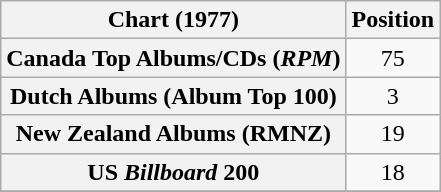<table class="wikitable sortable plainrowheaders" style="text-align:center">
<tr>
<th scope="col">Chart (1977)</th>
<th scope="col">Position</th>
</tr>
<tr>
<th scope="row">Canada Top Albums/CDs (<em>RPM</em>)</th>
<td>75</td>
</tr>
<tr>
<th scope="row">Dutch Albums (Album Top 100)</th>
<td>3</td>
</tr>
<tr>
<th scope="row">New Zealand Albums (RMNZ)</th>
<td>19</td>
</tr>
<tr>
<th scope="row">US <em>Billboard</em> 200</th>
<td>18</td>
</tr>
<tr>
</tr>
</table>
